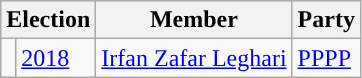<table class="wikitable">
<tr>
<th colspan="2">Election</th>
<th>Member</th>
<th>Party</th>
</tr>
<tr>
<td style="background-color: "></td>
<td><a href='#'>2018</a></td>
<td><a href='#'>Irfan Zafar Leghari</a></td>
<td><a href='#'>PPPP</a></td>
</tr>
</table>
